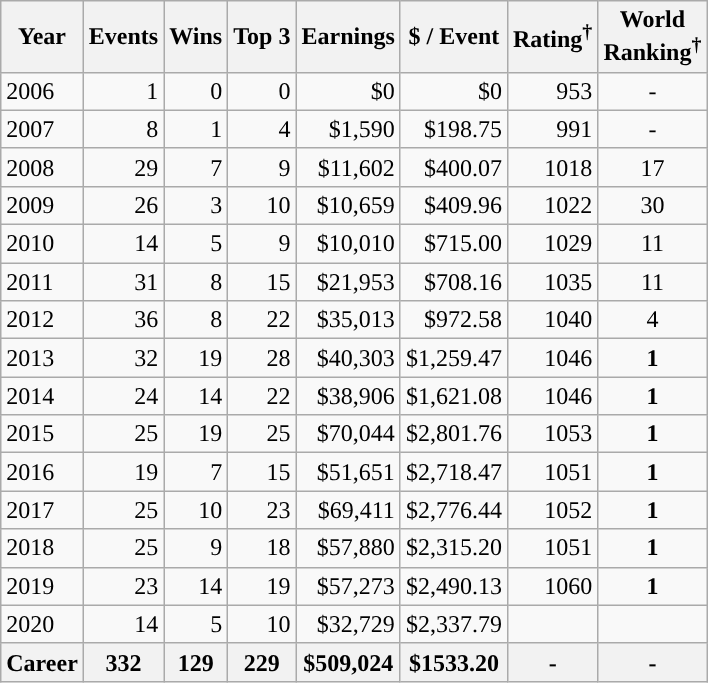<table class="wikitable">
<tr>
<th>Year</th>
<th>Events</th>
<th>Wins</th>
<th>Top 3</th>
<th>Earnings</th>
<th>$ / Event</th>
<th>Rating<sup>†</sup></th>
<th>World<br>Ranking<sup>†</sup></th>
</tr>
<tr>
<td>2006</td>
<td align="right">1</td>
<td align="right">0</td>
<td align="right">0</td>
<td align="right">$0</td>
<td align="right">$0</td>
<td align="right">953</td>
<td align=center>-</td>
</tr>
<tr>
<td>2007</td>
<td align="right">8</td>
<td align="right">1</td>
<td align="right">4</td>
<td align="right">$1,590</td>
<td align="right">$198.75</td>
<td align="right">991</td>
<td align=center>-</td>
</tr>
<tr>
<td>2008</td>
<td align="right">29</td>
<td align="right">7</td>
<td align="right">9</td>
<td align="right">$11,602</td>
<td align="right">$400.07</td>
<td align="right">1018</td>
<td align=center>17</td>
</tr>
<tr>
<td>2009</td>
<td align="right">26</td>
<td align="right">3</td>
<td align="right">10</td>
<td align="right">$10,659</td>
<td align="right">$409.96</td>
<td align="right">1022</td>
<td align=center>30</td>
</tr>
<tr>
<td>2010</td>
<td align="right">14</td>
<td align="right">5</td>
<td align="right">9</td>
<td align="right">$10,010</td>
<td align="right">$715.00</td>
<td align="right">1029</td>
<td align=center>11</td>
</tr>
<tr>
<td>2011</td>
<td align="right">31</td>
<td align="right">8</td>
<td align="right">15</td>
<td align="right">$21,953</td>
<td align="right">$708.16</td>
<td align="right">1035</td>
<td align=center>11</td>
</tr>
<tr>
<td>2012</td>
<td align="right">36</td>
<td align="right">8</td>
<td align="right">22</td>
<td align="right">$35,013</td>
<td align="right">$972.58</td>
<td align="right">1040</td>
<td align=center>4</td>
</tr>
<tr>
<td>2013</td>
<td align="right">32</td>
<td align="right">19</td>
<td align="right">28</td>
<td align="right">$40,303</td>
<td align="right">$1,259.47</td>
<td align="right">1046</td>
<td align=center><strong>1</strong></td>
</tr>
<tr>
<td>2014</td>
<td align="right">24</td>
<td align="right">14</td>
<td align="right">22</td>
<td align="right">$38,906</td>
<td align="right">$1,621.08</td>
<td align="right">1046</td>
<td align=center><strong>1</strong></td>
</tr>
<tr>
<td>2015</td>
<td align="right">25</td>
<td align="right">19</td>
<td align="right">25</td>
<td align="right">$70,044</td>
<td align="right">$2,801.76</td>
<td align="right">1053</td>
<td align=center><strong>1</strong></td>
</tr>
<tr>
<td>2016</td>
<td align="right">19</td>
<td align="right">7</td>
<td align="right">15</td>
<td align="right">$51,651</td>
<td align="right">$2,718.47</td>
<td align="right">1051</td>
<td align=center><strong>1</strong></td>
</tr>
<tr>
<td>2017</td>
<td align="right">25</td>
<td align="right">10</td>
<td align="right">23</td>
<td align="right">$69,411</td>
<td align="right">$2,776.44</td>
<td align="right">1052</td>
<td align=center><strong>1</strong></td>
</tr>
<tr>
<td>2018</td>
<td align="right">25</td>
<td align="right">9</td>
<td align="right">18</td>
<td align="right">$57,880</td>
<td align="right">$2,315.20</td>
<td align="right">1051</td>
<td align=center><strong>1</strong></td>
</tr>
<tr>
<td>2019</td>
<td align="right">23</td>
<td align="right">14</td>
<td align="right">19</td>
<td align="right">$57,273</td>
<td align="right">$2,490.13</td>
<td align="right">1060</td>
<td align=center><strong>1</strong></td>
</tr>
<tr>
<td>2020</td>
<td align="right">14</td>
<td align="right">5</td>
<td align="right">10</td>
<td align="right">$32,729</td>
<td align="right">$2,337.79</td>
<td></td>
<td></td>
</tr>
<tr>
<th>Career</th>
<th align="right">332</th>
<th align="right">129</th>
<th align="right">229</th>
<th align="right">$509,024</th>
<th align="right">$1533.20</th>
<th align="right">-</th>
<th>-</th>
</tr>
</table>
